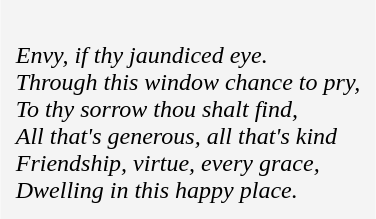<table cellpadding=10 border="0" align=center>
<tr>
<td bgcolor=#f4f4f4><br><em>Envy, if thy jaundiced eye.</em><br> 
<em>Through this window chance to pry,</em><br>
<em>To thy sorrow thou shalt find,</em><br>
<em>All that's generous, all that's kind</em><br>
<em>Friendship, virtue, every grace,</em><br>
<em>Dwelling in this happy place.</em><br></td>
</tr>
</table>
